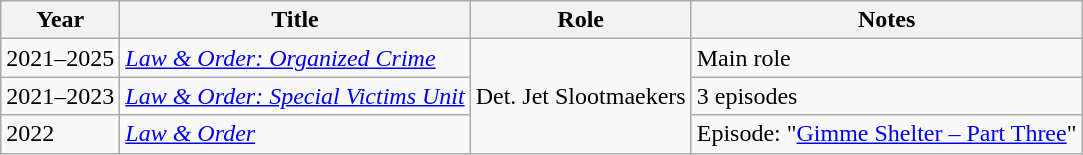<table class="wikitable sortable">
<tr>
<th>Year</th>
<th>Title</th>
<th>Role</th>
<th class="unsortable">Notes</th>
</tr>
<tr>
<td>2021–2025</td>
<td><em><a href='#'>Law & Order: Organized Crime</a></em></td>
<td rowspan="4">Det. Jet Slootmaekers</td>
<td>Main role</td>
</tr>
<tr>
<td>2021–2023</td>
<td><em><a href='#'>Law & Order: Special Victims Unit</a></em></td>
<td>3 episodes</td>
</tr>
<tr>
<td>2022</td>
<td><em><a href='#'>Law & Order</a></em></td>
<td>Episode: "<a href='#'>Gimme Shelter – Part Three</a>"</td>
</tr>
</table>
